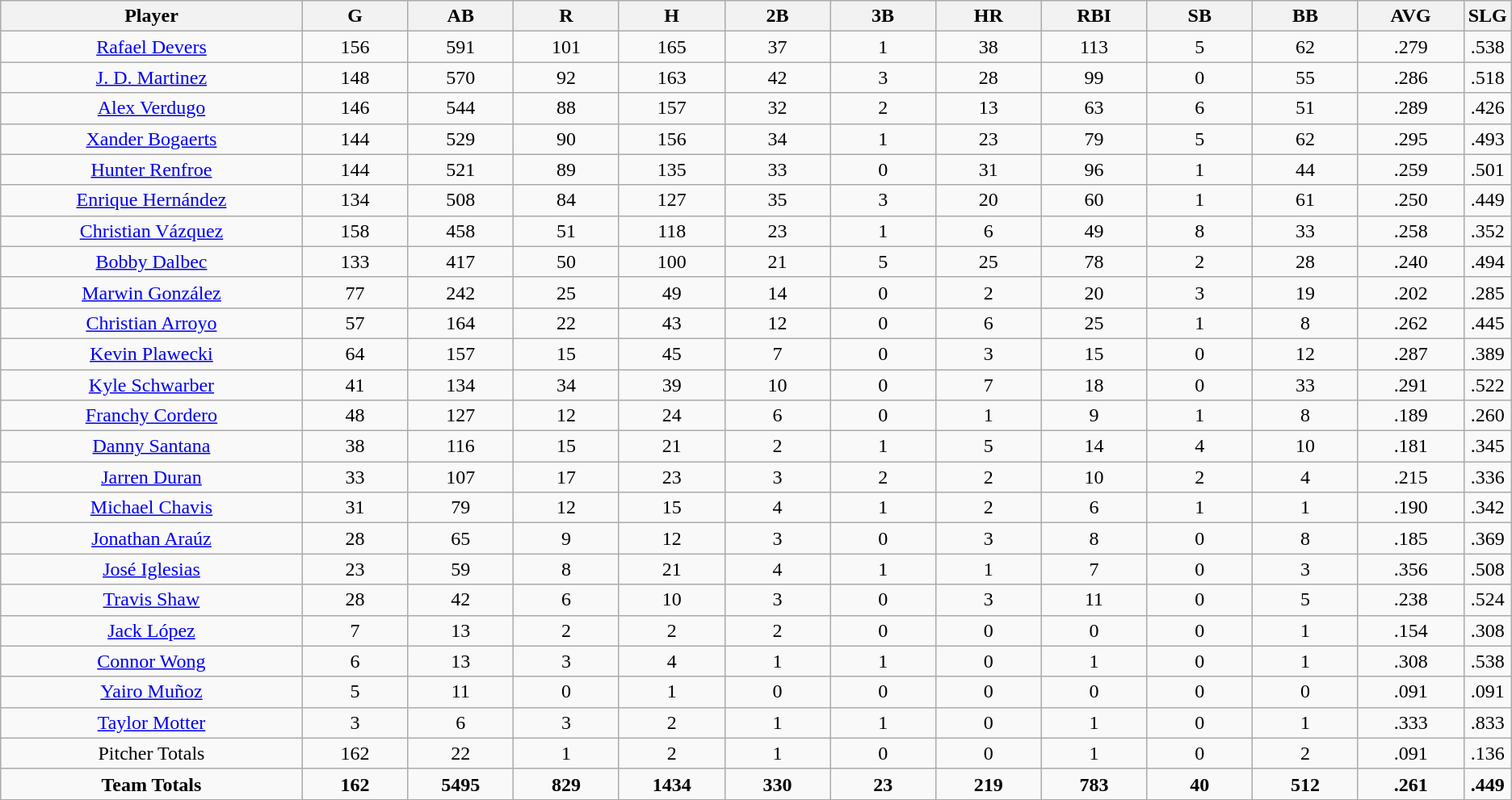<table class=wikitable style="text-align:center">
<tr>
<th bgcolor=#DDDDFF; width="20%">Player</th>
<th bgcolor=#DDDDFF; width="7%">G</th>
<th bgcolor=#DDDDFF; width="7%">AB</th>
<th bgcolor=#DDDDFF; width="7%">R</th>
<th bgcolor=#DDDDFF; width="7%">H</th>
<th bgcolor=#DDDDFF; width="7%">2B</th>
<th bgcolor=#DDDDFF; width="7%">3B</th>
<th bgcolor=#DDDDFF; width="7%">HR</th>
<th bgcolor=#DDDDFF; width="7%">RBI</th>
<th bgcolor=#DDDDFF; width="7%">SB</th>
<th bgcolor=#DDDDFF; width="7%">BB</th>
<th bgcolor=#DDDDFF; width="7%">AVG</th>
<th bgcolor=#DDDDFF; width="7%">SLG</th>
</tr>
<tr>
<td><a href='#'>Rafael Devers</a></td>
<td>156</td>
<td>591</td>
<td>101</td>
<td>165</td>
<td>37</td>
<td>1</td>
<td>38</td>
<td>113</td>
<td>5</td>
<td>62</td>
<td>.279</td>
<td>.538</td>
</tr>
<tr>
<td><a href='#'>J. D. Martinez</a></td>
<td>148</td>
<td>570</td>
<td>92</td>
<td>163</td>
<td>42</td>
<td>3</td>
<td>28</td>
<td>99</td>
<td>0</td>
<td>55</td>
<td>.286</td>
<td>.518</td>
</tr>
<tr>
<td><a href='#'>Alex Verdugo</a></td>
<td>146</td>
<td>544</td>
<td>88</td>
<td>157</td>
<td>32</td>
<td>2</td>
<td>13</td>
<td>63</td>
<td>6</td>
<td>51</td>
<td>.289</td>
<td>.426</td>
</tr>
<tr>
<td><a href='#'>Xander Bogaerts</a></td>
<td>144</td>
<td>529</td>
<td>90</td>
<td>156</td>
<td>34</td>
<td>1</td>
<td>23</td>
<td>79</td>
<td>5</td>
<td>62</td>
<td>.295</td>
<td>.493</td>
</tr>
<tr>
<td><a href='#'>Hunter Renfroe</a></td>
<td>144</td>
<td>521</td>
<td>89</td>
<td>135</td>
<td>33</td>
<td>0</td>
<td>31</td>
<td>96</td>
<td>1</td>
<td>44</td>
<td>.259</td>
<td>.501</td>
</tr>
<tr>
<td><a href='#'>Enrique Hernández</a></td>
<td>134</td>
<td>508</td>
<td>84</td>
<td>127</td>
<td>35</td>
<td>3</td>
<td>20</td>
<td>60</td>
<td>1</td>
<td>61</td>
<td>.250</td>
<td>.449</td>
</tr>
<tr>
<td><a href='#'>Christian Vázquez</a></td>
<td>158</td>
<td>458</td>
<td>51</td>
<td>118</td>
<td>23</td>
<td>1</td>
<td>6</td>
<td>49</td>
<td>8</td>
<td>33</td>
<td>.258</td>
<td>.352</td>
</tr>
<tr>
<td><a href='#'>Bobby Dalbec</a></td>
<td>133</td>
<td>417</td>
<td>50</td>
<td>100</td>
<td>21</td>
<td>5</td>
<td>25</td>
<td>78</td>
<td>2</td>
<td>28</td>
<td>.240</td>
<td>.494</td>
</tr>
<tr>
<td><a href='#'>Marwin González</a></td>
<td>77</td>
<td>242</td>
<td>25</td>
<td>49</td>
<td>14</td>
<td>0</td>
<td>2</td>
<td>20</td>
<td>3</td>
<td>19</td>
<td>.202</td>
<td>.285</td>
</tr>
<tr>
<td><a href='#'>Christian Arroyo</a></td>
<td>57</td>
<td>164</td>
<td>22</td>
<td>43</td>
<td>12</td>
<td>0</td>
<td>6</td>
<td>25</td>
<td>1</td>
<td>8</td>
<td>.262</td>
<td>.445</td>
</tr>
<tr>
<td><a href='#'>Kevin Plawecki</a></td>
<td>64</td>
<td>157</td>
<td>15</td>
<td>45</td>
<td>7</td>
<td>0</td>
<td>3</td>
<td>15</td>
<td>0</td>
<td>12</td>
<td>.287</td>
<td>.389</td>
</tr>
<tr>
<td><a href='#'>Kyle Schwarber</a></td>
<td>41</td>
<td>134</td>
<td>34</td>
<td>39</td>
<td>10</td>
<td>0</td>
<td>7</td>
<td>18</td>
<td>0</td>
<td>33</td>
<td>.291</td>
<td>.522</td>
</tr>
<tr>
<td><a href='#'>Franchy Cordero</a></td>
<td>48</td>
<td>127</td>
<td>12</td>
<td>24</td>
<td>6</td>
<td>0</td>
<td>1</td>
<td>9</td>
<td>1</td>
<td>8</td>
<td>.189</td>
<td>.260</td>
</tr>
<tr>
<td><a href='#'>Danny Santana</a></td>
<td>38</td>
<td>116</td>
<td>15</td>
<td>21</td>
<td>2</td>
<td>1</td>
<td>5</td>
<td>14</td>
<td>4</td>
<td>10</td>
<td>.181</td>
<td>.345</td>
</tr>
<tr>
<td><a href='#'>Jarren Duran</a></td>
<td>33</td>
<td>107</td>
<td>17</td>
<td>23</td>
<td>3</td>
<td>2</td>
<td>2</td>
<td>10</td>
<td>2</td>
<td>4</td>
<td>.215</td>
<td>.336</td>
</tr>
<tr>
<td><a href='#'>Michael Chavis</a></td>
<td>31</td>
<td>79</td>
<td>12</td>
<td>15</td>
<td>4</td>
<td>1</td>
<td>2</td>
<td>6</td>
<td>1</td>
<td>1</td>
<td>.190</td>
<td>.342</td>
</tr>
<tr>
<td><a href='#'>Jonathan Araúz</a></td>
<td>28</td>
<td>65</td>
<td>9</td>
<td>12</td>
<td>3</td>
<td>0</td>
<td>3</td>
<td>8</td>
<td>0</td>
<td>8</td>
<td>.185</td>
<td>.369</td>
</tr>
<tr>
<td><a href='#'>José Iglesias</a></td>
<td>23</td>
<td>59</td>
<td>8</td>
<td>21</td>
<td>4</td>
<td>1</td>
<td>1</td>
<td>7</td>
<td>0</td>
<td>3</td>
<td>.356</td>
<td>.508</td>
</tr>
<tr>
<td><a href='#'>Travis Shaw</a></td>
<td>28</td>
<td>42</td>
<td>6</td>
<td>10</td>
<td>3</td>
<td>0</td>
<td>3</td>
<td>11</td>
<td>0</td>
<td>5</td>
<td>.238</td>
<td>.524</td>
</tr>
<tr>
<td><a href='#'>Jack López</a></td>
<td>7</td>
<td>13</td>
<td>2</td>
<td>2</td>
<td>2</td>
<td>0</td>
<td>0</td>
<td>0</td>
<td>0</td>
<td>1</td>
<td>.154</td>
<td>.308</td>
</tr>
<tr>
<td><a href='#'>Connor Wong</a></td>
<td>6</td>
<td>13</td>
<td>3</td>
<td>4</td>
<td>1</td>
<td>1</td>
<td>0</td>
<td>1</td>
<td>0</td>
<td>1</td>
<td>.308</td>
<td>.538</td>
</tr>
<tr>
<td><a href='#'>Yairo Muñoz</a></td>
<td>5</td>
<td>11</td>
<td>0</td>
<td>1</td>
<td>0</td>
<td>0</td>
<td>0</td>
<td>0</td>
<td>0</td>
<td>0</td>
<td>.091</td>
<td>.091</td>
</tr>
<tr>
<td><a href='#'>Taylor Motter</a></td>
<td>3</td>
<td>6</td>
<td>3</td>
<td>2</td>
<td>1</td>
<td>1</td>
<td>0</td>
<td>1</td>
<td>0</td>
<td>1</td>
<td>.333</td>
<td>.833</td>
</tr>
<tr>
<td>Pitcher Totals</td>
<td>162</td>
<td>22</td>
<td>1</td>
<td>2</td>
<td>1</td>
<td>0</td>
<td>0</td>
<td>1</td>
<td>0</td>
<td>2</td>
<td>.091</td>
<td>.136</td>
</tr>
<tr>
<td><strong>Team Totals</strong></td>
<td><strong>162</strong></td>
<td><strong>5495</strong></td>
<td><strong>829</strong></td>
<td><strong>1434</strong></td>
<td><strong>330</strong></td>
<td><strong>23</strong></td>
<td><strong>219</strong></td>
<td><strong>783</strong></td>
<td><strong>40</strong></td>
<td><strong>512</strong></td>
<td><strong>.261</strong></td>
<td><strong>.449</strong></td>
</tr>
</table>
